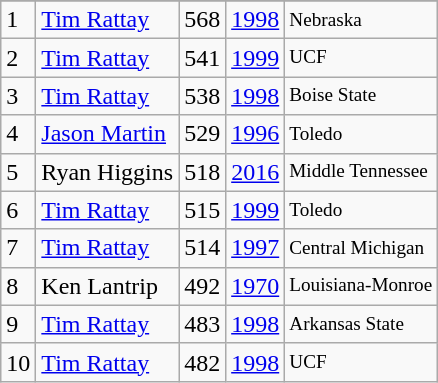<table class="wikitable">
<tr>
</tr>
<tr>
<td>1</td>
<td><a href='#'>Tim Rattay</a></td>
<td><abbr>568</abbr></td>
<td><a href='#'>1998</a></td>
<td style="font-size:80%;">Nebraska</td>
</tr>
<tr>
<td>2</td>
<td><a href='#'>Tim Rattay</a></td>
<td><abbr>541</abbr></td>
<td><a href='#'>1999</a></td>
<td style="font-size:80%;">UCF</td>
</tr>
<tr>
<td>3</td>
<td><a href='#'>Tim Rattay</a></td>
<td><abbr>538</abbr></td>
<td><a href='#'>1998</a></td>
<td style="font-size:80%;">Boise State</td>
</tr>
<tr>
<td>4</td>
<td><a href='#'>Jason Martin</a></td>
<td><abbr>529</abbr></td>
<td><a href='#'>1996</a></td>
<td style="font-size:80%;">Toledo</td>
</tr>
<tr>
<td>5</td>
<td>Ryan Higgins</td>
<td><abbr>518</abbr></td>
<td><a href='#'>2016</a></td>
<td style="font-size:80%;">Middle Tennessee</td>
</tr>
<tr>
<td>6</td>
<td><a href='#'>Tim Rattay</a></td>
<td><abbr>515</abbr></td>
<td><a href='#'>1999</a></td>
<td style="font-size:80%;">Toledo</td>
</tr>
<tr>
<td>7</td>
<td><a href='#'>Tim Rattay</a></td>
<td><abbr>514</abbr></td>
<td><a href='#'>1997</a></td>
<td style="font-size:80%;">Central Michigan</td>
</tr>
<tr>
<td>8</td>
<td>Ken Lantrip</td>
<td>492</td>
<td><a href='#'>1970</a></td>
<td style="font-size:80%;">Louisiana-Monroe</td>
</tr>
<tr>
<td>9</td>
<td><a href='#'>Tim Rattay</a></td>
<td><abbr>483</abbr></td>
<td><a href='#'>1998</a></td>
<td style="font-size:80%;">Arkansas State</td>
</tr>
<tr>
<td>10</td>
<td><a href='#'>Tim Rattay</a></td>
<td><abbr>482</abbr></td>
<td><a href='#'>1998</a></td>
<td style="font-size:80%;">UCF</td>
</tr>
</table>
